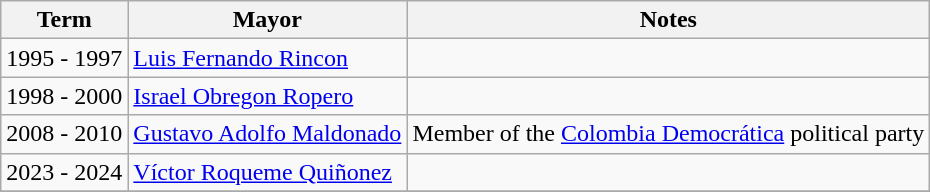<table class="wikitable">
<tr>
<th>Term</th>
<th>Mayor</th>
<th>Notes</th>
</tr>
<tr>
<td>1995 - 1997</td>
<td><a href='#'>Luis Fernando Rincon</a></td>
<td></td>
</tr>
<tr>
<td>1998 - 2000</td>
<td><a href='#'>Israel Obregon Ropero</a></td>
<td></td>
</tr>
<tr>
<td>2008 - 2010</td>
<td><a href='#'>Gustavo Adolfo Maldonado</a></td>
<td>Member of the <a href='#'>Colombia Democrática</a> political party</td>
</tr>
<tr>
<td>2023 - 2024</td>
<td><a href='#'>Víctor Roqueme Quiñonez</a></td>
<td></td>
</tr>
<tr>
</tr>
</table>
